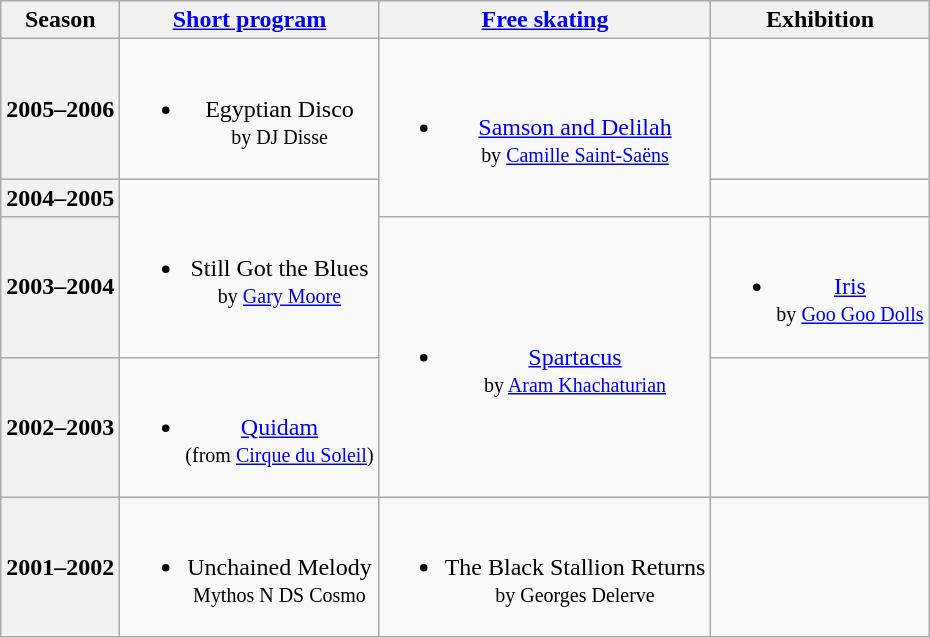<table class="wikitable" style="text-align:center">
<tr>
<th>Season</th>
<th><a href='#'>Short program</a></th>
<th><a href='#'>Free skating</a></th>
<th>Exhibition</th>
</tr>
<tr>
<th>2005–2006 <br> </th>
<td><br><ul><li>Egyptian Disco <br><small> by DJ Disse </small></li></ul></td>
<td rowspan=2><br><ul><li><a href='#'>Samson and Delilah</a> <br><small> by <a href='#'>Camille Saint-Saëns</a> </small></li></ul></td>
<td></td>
</tr>
<tr>
<th>2004–2005 <br> </th>
<td rowspan=2><br><ul><li>Still Got the Blues <br><small> by <a href='#'>Gary Moore</a> </small></li></ul></td>
<td></td>
</tr>
<tr>
<th>2003–2004 <br> </th>
<td rowspan=2><br><ul><li><a href='#'>Spartacus</a> <br><small> by <a href='#'>Aram Khachaturian</a> </small></li></ul></td>
<td><br><ul><li><a href='#'>Iris</a> <br><small> by <a href='#'>Goo Goo Dolls</a> </small></li></ul></td>
</tr>
<tr>
<th>2002–2003 <br> </th>
<td><br><ul><li><a href='#'>Quidam</a> <br><small> (from <a href='#'>Cirque du Soleil</a>) </small></li></ul></td>
<td></td>
</tr>
<tr>
<th>2001–2002 <br> </th>
<td><br><ul><li>Unchained Melody <br><small> Mythos N DS Cosmo </small></li></ul></td>
<td><br><ul><li>The Black Stallion Returns <br><small> by Georges Delerve </small></li></ul></td>
<td></td>
</tr>
</table>
